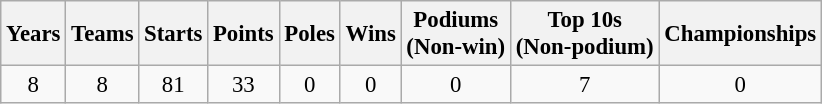<table class="wikitable" style="text-align:center; font-size:95%">
<tr>
<th>Years</th>
<th>Teams</th>
<th>Starts</th>
<th>Points</th>
<th>Poles</th>
<th>Wins</th>
<th>Podiums<br>(Non-win)</th>
<th>Top 10s<br>(Non-podium)</th>
<th>Championships</th>
</tr>
<tr>
<td>8</td>
<td>8</td>
<td>81</td>
<td>33</td>
<td>0</td>
<td>0</td>
<td>0</td>
<td>7</td>
<td>0</td>
</tr>
</table>
